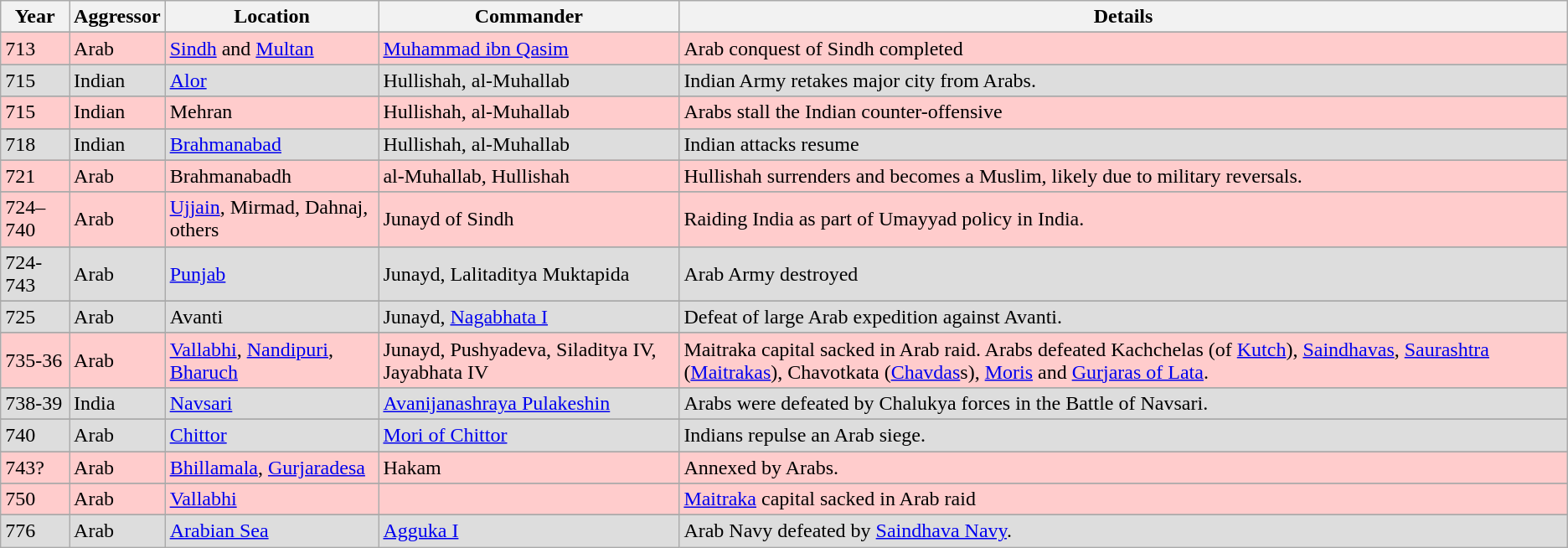<table class="sortable wikitable">
<tr>
<th>Year</th>
<th>Aggressor</th>
<th>Location</th>
<th>Commander</th>
<th>Details</th>
</tr>
<tr>
</tr>
<tr - bgcolor=#FFCCCC>
<td>713</td>
<td>Arab</td>
<td><a href='#'>Sindh</a> and <a href='#'>Multan</a></td>
<td><a href='#'>Muhammad ibn Qasim</a></td>
<td>Arab conquest of Sindh completed</td>
</tr>
<tr>
</tr>
<tr - bgcolor=#DDDDDD>
<td>715</td>
<td>Indian</td>
<td><a href='#'>Alor</a></td>
<td>Hullishah, al-Muhallab</td>
<td>Indian Army retakes major city from Arabs.</td>
</tr>
<tr>
</tr>
<tr - bgcolor=#FFCCCC>
<td>715</td>
<td>Indian</td>
<td>Mehran</td>
<td>Hullishah, al-Muhallab</td>
<td>Arabs stall the Indian counter-offensive</td>
</tr>
<tr>
</tr>
<tr - bgcolor=#DDDDDD>
<td>718</td>
<td>Indian</td>
<td><a href='#'>Brahmanabad</a></td>
<td>Hullishah, al-Muhallab</td>
<td>Indian attacks resume</td>
</tr>
<tr>
</tr>
<tr - bgcolor=#FFCCCC>
<td>721</td>
<td>Arab</td>
<td>Brahmanabadh</td>
<td>al-Muhallab, Hullishah</td>
<td>Hullishah surrenders and becomes a Muslim, likely due to military reversals.</td>
</tr>
<tr>
</tr>
<tr - bgcolor=#FFCCCC>
<td>724–740</td>
<td>Arab</td>
<td><a href='#'>Ujjain</a>, Mirmad, Dahnaj, others</td>
<td>Junayd of Sindh</td>
<td>Raiding India as part of Umayyad policy in India.</td>
</tr>
<tr>
</tr>
<tr - bgcolor=#DDDDDD>
<td>724-743</td>
<td>Arab</td>
<td><a href='#'>Punjab</a></td>
<td>Junayd, Lalitaditya Muktapida</td>
<td>Arab Army destroyed</td>
</tr>
<tr>
</tr>
<tr - bgcolor=#DDDDDD>
<td>725</td>
<td>Arab</td>
<td>Avanti</td>
<td>Junayd, <a href='#'>Nagabhata I</a></td>
<td>Defeat of large Arab expedition against Avanti.</td>
</tr>
<tr>
</tr>
<tr - bgcolor="#FFCCCC">
<td>735-36</td>
<td>Arab</td>
<td><a href='#'>Vallabhi</a>, <a href='#'>Nandipuri</a>, <a href='#'>Bharuch</a></td>
<td>Junayd, Pushyadeva, Siladitya IV, Jayabhata IV</td>
<td>Maitraka capital sacked in Arab raid. Arabs defeated Kachchelas (of <a href='#'>Kutch</a>), <a href='#'>Saindhavas</a>, <a href='#'>Saurashtra</a> (<a href='#'>Maitrakas</a>), Chavotkata (<a href='#'>Chavdas</a>s), <a href='#'>Moris</a> and <a href='#'>Gurjaras of Lata</a>.</td>
</tr>
<tr>
</tr>
<tr - bgcolor=#DDDDDD>
<td>738-39</td>
<td>India</td>
<td><a href='#'>Navsari</a></td>
<td><a href='#'>Avanijanashraya Pulakeshin</a></td>
<td>Arabs were defeated by Chalukya forces in the Battle of Navsari.</td>
</tr>
<tr>
</tr>
<tr - bgcolor=#DDDDDD>
<td>740</td>
<td>Arab</td>
<td><a href='#'>Chittor</a></td>
<td><a href='#'>Mori of Chittor</a></td>
<td>Indians repulse an Arab siege.</td>
</tr>
<tr>
</tr>
<tr - bgcolor=#FFCCCC>
<td>743?</td>
<td>Arab</td>
<td><a href='#'>Bhillamala</a>, <a href='#'>Gurjaradesa</a></td>
<td>Hakam</td>
<td>Annexed by Arabs.</td>
</tr>
<tr>
</tr>
<tr - bgcolor=#FFCCCC>
<td>750</td>
<td>Arab</td>
<td><a href='#'>Vallabhi</a></td>
<td></td>
<td><a href='#'>Maitraka</a> capital sacked in Arab raid</td>
</tr>
<tr>
</tr>
<tr - bgcolor=#DDDDDD>
<td>776</td>
<td>Arab</td>
<td><a href='#'>Arabian Sea</a></td>
<td><a href='#'>Agguka I</a></td>
<td>Arab Navy defeated by <a href='#'>Saindhava Navy</a>.</td>
</tr>
</table>
